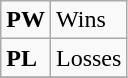<table class="wikitable">
<tr>
<td><strong>PW</strong></td>
<td>Wins</td>
</tr>
<tr>
<td><strong>PL</strong></td>
<td>Losses</td>
</tr>
<tr>
</tr>
</table>
